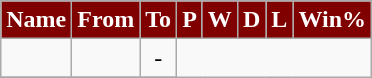<table class="wikitable sortable" style="text-align: center;">
<tr>
<th style="background:maroon; color:white;" scope="col">Name</th>
<th style="background:maroon; color:white;" scope="col">From</th>
<th style="background:maroon; color:white;" scope="col">To</th>
<th style="background:maroon; color:white;" scope="col">P</th>
<th style="background:maroon; color:white;" scope="col">W</th>
<th style="background:maroon; color:white;" scope="col">D</th>
<th style="background:maroon; color:white;" scope="col">L</th>
<th style="background:maroon; color:white;" scope="col">Win%</th>
</tr>
<tr>
<td align=left></td>
<td></td>
<td>-<br></td>
</tr>
<tr>
</tr>
</table>
